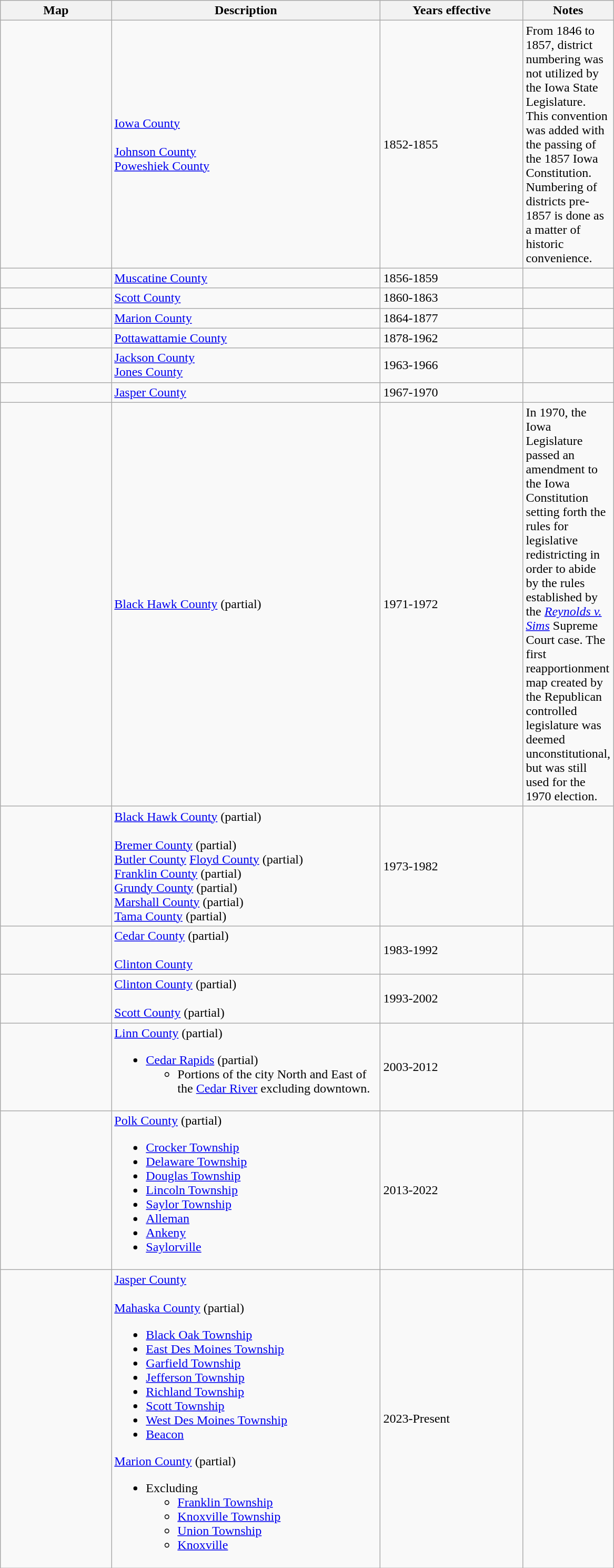<table class="wikitable sortable">
<tr>
<th style="width:100pt;">Map</th>
<th style="width:250pt;">Description</th>
<th style="width:130pt;">Years effective</th>
<th style="width:15pt;">Notes</th>
</tr>
<tr>
<td></td>
<td><a href='#'>Iowa County</a><br><br><a href='#'>Johnson County</a><br>
<a href='#'>Poweshiek County</a></td>
<td>1852-1855</td>
<td>From 1846 to 1857, district numbering was not utilized by the Iowa State Legislature. This convention was added with the passing of the 1857 Iowa Constitution. Numbering of districts pre-1857 is done as a matter of historic convenience.</td>
</tr>
<tr>
<td></td>
<td><a href='#'>Muscatine County</a></td>
<td>1856-1859</td>
<td></td>
</tr>
<tr>
<td></td>
<td><a href='#'>Scott County</a></td>
<td>1860-1863</td>
<td></td>
</tr>
<tr>
<td></td>
<td><a href='#'>Marion County</a></td>
<td>1864-1877</td>
<td></td>
</tr>
<tr>
<td></td>
<td><a href='#'>Pottawattamie County</a></td>
<td>1878-1962</td>
<td></td>
</tr>
<tr>
<td></td>
<td><a href='#'>Jackson County</a><br><a href='#'>Jones County</a></td>
<td>1963-1966</td>
<td></td>
</tr>
<tr>
<td></td>
<td><a href='#'>Jasper County</a></td>
<td>1967-1970</td>
<td></td>
</tr>
<tr>
<td></td>
<td><a href='#'>Black Hawk County</a> (partial)</td>
<td>1971-1972</td>
<td>In 1970, the Iowa Legislature passed an amendment to the Iowa Constitution setting forth the rules for legislative redistricting in order to abide by the rules established by the <em><a href='#'>Reynolds v. Sims</a></em> Supreme Court case. The first reapportionment map created by the Republican controlled legislature was deemed unconstitutional, but was still used for the 1970 election.</td>
</tr>
<tr>
<td></td>
<td><a href='#'>Black Hawk County</a> (partial)<br><br><a href='#'>Bremer County</a> (partial)<br>
<a href='#'>Butler County</a>
<a href='#'>Floyd County</a> (partial)<br>
<a href='#'>Franklin County</a> (partial)<br>
<a href='#'>Grundy County</a> (partial)<br>
<a href='#'>Marshall County</a> (partial)<br>
<a href='#'>Tama County</a> (partial)</td>
<td>1973-1982</td>
<td></td>
</tr>
<tr>
<td></td>
<td><a href='#'>Cedar County</a> (partial)<br><br><a href='#'>Clinton County</a></td>
<td>1983-1992</td>
<td></td>
</tr>
<tr>
<td></td>
<td><a href='#'>Clinton County</a> (partial)<br><br><a href='#'>Scott County</a> (partial)</td>
<td>1993-2002</td>
<td></td>
</tr>
<tr>
<td></td>
<td><a href='#'>Linn County</a> (partial)<br><ul><li><a href='#'>Cedar Rapids</a> (partial)<ul><li>Portions of the city North and East of the <a href='#'>Cedar River</a> excluding downtown.</li></ul></li></ul></td>
<td>2003-2012</td>
<td></td>
</tr>
<tr>
<td></td>
<td><a href='#'>Polk County</a> (partial)<br><ul><li><a href='#'>Crocker Township</a></li><li><a href='#'>Delaware Township</a></li><li><a href='#'>Douglas Township</a></li><li><a href='#'>Lincoln Township</a></li><li><a href='#'>Saylor Township</a></li><li><a href='#'>Alleman</a></li><li><a href='#'>Ankeny</a></li><li><a href='#'>Saylorville</a></li></ul></td>
<td>2013-2022</td>
<td></td>
</tr>
<tr>
<td></td>
<td><a href='#'>Jasper County</a><br><br><a href='#'>Mahaska County</a> (partial)<ul><li><a href='#'>Black Oak Township</a></li><li><a href='#'>East Des Moines Township</a></li><li><a href='#'>Garfield Township</a></li><li><a href='#'>Jefferson Township</a></li><li><a href='#'>Richland Township</a></li><li><a href='#'>Scott Township</a></li><li><a href='#'>West Des Moines Township</a></li><li><a href='#'>Beacon</a></li></ul><a href='#'>Marion County</a> (partial)<br><ul><li>Excluding<ul><li><a href='#'>Franklin Township</a></li><li><a href='#'>Knoxville Township</a></li><li><a href='#'>Union Township</a></li><li><a href='#'>Knoxville</a></li></ul></li></ul></td>
<td>2023-Present</td>
</tr>
</table>
